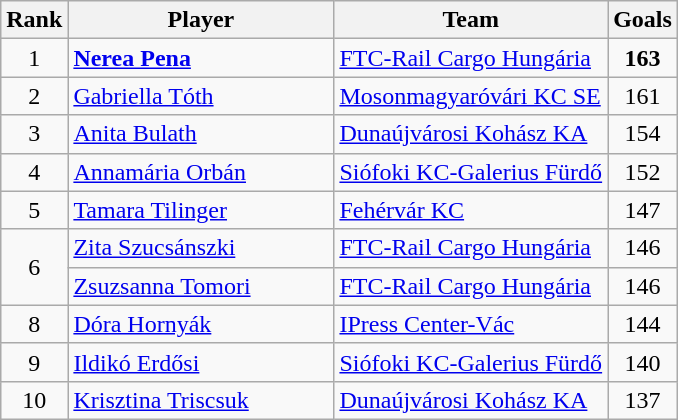<table class="wikitable" style="text-align:center">
<tr>
<th>Rank</th>
<th width="170">Player</th>
<th>Team</th>
<th>Goals</th>
</tr>
<tr>
<td rowspan="1">1</td>
<td align="left"> <strong><a href='#'>Nerea Pena</a></strong></td>
<td align="left"> <a href='#'>FTC-Rail Cargo Hungária</a></td>
<td><strong>163</strong></td>
</tr>
<tr>
<td rowspan="1">2</td>
<td align="left"> <a href='#'>Gabriella Tóth</a></td>
<td align="left"> <a href='#'>Mosonmagyaróvári KC SE</a></td>
<td>161</td>
</tr>
<tr>
<td rowspan="1">3</td>
<td align="left"> <a href='#'>Anita Bulath</a></td>
<td align="left"> <a href='#'>Dunaújvárosi Kohász KA</a></td>
<td>154</td>
</tr>
<tr>
<td rowspan="1">4</td>
<td align="left"> <a href='#'>Annamária Orbán</a></td>
<td align="left"> <a href='#'>Siófoki KC-Galerius Fürdő</a></td>
<td>152</td>
</tr>
<tr>
<td rowspan="1">5</td>
<td align="left"> <a href='#'>Tamara Tilinger</a></td>
<td align="left"> <a href='#'>Fehérvár KC</a></td>
<td>147</td>
</tr>
<tr>
<td rowspan="2">6</td>
<td align="left"> <a href='#'>Zita Szucsánszki</a></td>
<td align="left"> <a href='#'>FTC-Rail Cargo Hungária</a></td>
<td>146</td>
</tr>
<tr>
<td align="left"> <a href='#'>Zsuzsanna Tomori</a></td>
<td align="left"> <a href='#'>FTC-Rail Cargo Hungária</a></td>
<td>146</td>
</tr>
<tr>
<td rowspan="1">8</td>
<td align="left"> <a href='#'>Dóra Hornyák</a></td>
<td align="left"> <a href='#'>IPress Center-Vác</a></td>
<td>144</td>
</tr>
<tr>
<td rowspan="1">9</td>
<td align="left"> <a href='#'>Ildikó Erdősi</a></td>
<td align="left"> <a href='#'>Siófoki KC-Galerius Fürdő</a></td>
<td>140</td>
</tr>
<tr>
<td rowspan="1">10</td>
<td align="left"> <a href='#'>Krisztina Triscsuk</a></td>
<td align="left"> <a href='#'>Dunaújvárosi Kohász KA</a></td>
<td>137</td>
</tr>
</table>
